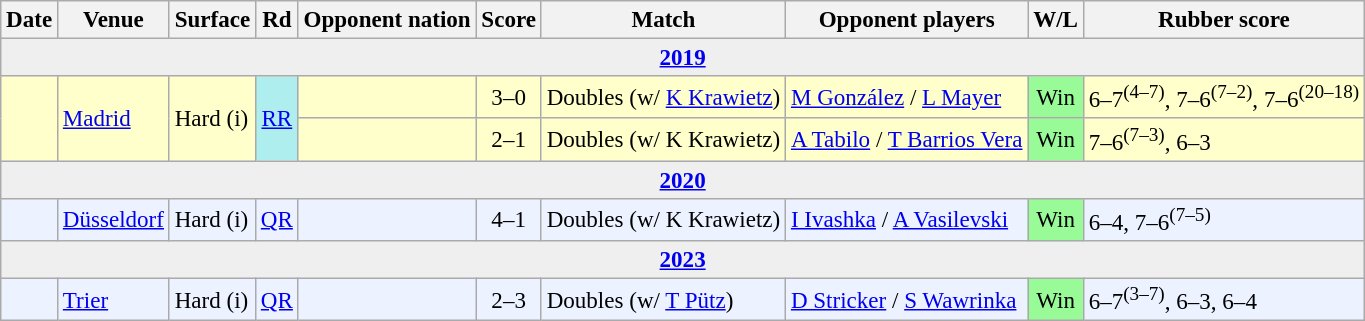<table class="wikitable nowrap" style=font-size:96%>
<tr>
<th>Date</th>
<th>Venue</th>
<th>Surface</th>
<th>Rd</th>
<th>Opponent nation</th>
<th>Score</th>
<th>Match</th>
<th>Opponent players</th>
<th>W/L</th>
<th>Rubber score</th>
</tr>
<tr bgcolor="efefef">
<td colspan="10" align="center"><strong><a href='#'>2019</a></strong></td>
</tr>
<tr bgcolor="ffffcc">
<td rowspan="2"></td>
<td rowspan="2"><a href='#'>Madrid</a></td>
<td rowspan="2">Hard (i)</td>
<td rowspan="2" align="center" bgcolor="afeeee"><a href='#'>RR</a></td>
<td></td>
<td align="center">3–0</td>
<td>Doubles (w/ <a href='#'>K Krawietz</a>)</td>
<td><a href='#'>M González</a> / <a href='#'>L Mayer</a></td>
<td bgcolor=98FB98 align=center>Win</td>
<td>6–7<sup>(4–7)</sup>, 7–6<sup>(7–2)</sup>, 7–6<sup>(20–18)</sup></td>
</tr>
<tr bgcolor="ffffcc">
<td></td>
<td align="center">2–1</td>
<td>Doubles (w/ K Krawietz)</td>
<td><a href='#'>A Tabilo</a> / <a href='#'>T Barrios Vera</a></td>
<td bgcolor=98FB98 align=center>Win</td>
<td>7–6<sup>(7–3)</sup>, 6–3</td>
</tr>
<tr bgcolor="efefef">
<td colspan="10" align="center"><strong><a href='#'>2020</a></strong></td>
</tr>
<tr bgcolor="ecf2ff">
<td></td>
<td><a href='#'>Düsseldorf</a></td>
<td>Hard (i)</td>
<td align="center"><a href='#'>QR</a></td>
<td></td>
<td align="center">4–1</td>
<td>Doubles (w/ K Krawietz)</td>
<td><a href='#'>I Ivashka</a> / <a href='#'>A Vasilevski</a></td>
<td bgcolor=98FB98 align=center>Win</td>
<td>6–4, 7–6<sup>(7–5)</sup></td>
</tr>
<tr bgcolor=efefef class=sortbottom>
<td colspan="10" align=center><strong><a href='#'>2023</a></strong></td>
</tr>
<tr bgcolor=ecf2ff>
<td></td>
<td><a href='#'>Trier</a></td>
<td>Hard (i)</td>
<td align=center><a href='#'>QR</a></td>
<td></td>
<td align=center>2–3</td>
<td>Doubles (w/ <a href='#'>T Pütz</a>)</td>
<td><a href='#'>D Stricker</a> / <a href='#'>S Wawrinka</a></td>
<td bgcolor=98FB98 align=center>Win</td>
<td>6–7<sup>(3–7)</sup>, 6–3, 6–4</td>
</tr>
</table>
